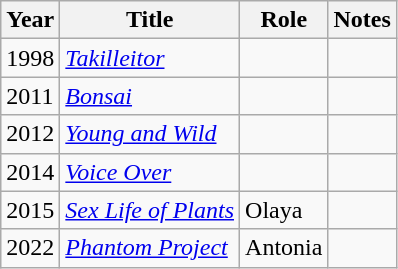<table class="wikitable sortable">
<tr>
<th>Year</th>
<th>Title</th>
<th>Role</th>
<th class="unsortable">Notes</th>
</tr>
<tr>
<td>1998</td>
<td><em><a href='#'>Takilleitor</a></em></td>
<td></td>
<td></td>
</tr>
<tr>
<td>2011</td>
<td><em><a href='#'>Bonsai</a></em></td>
<td></td>
<td></td>
</tr>
<tr>
<td>2012</td>
<td><em><a href='#'>Young and Wild</a></em></td>
<td></td>
<td></td>
</tr>
<tr>
<td>2014</td>
<td><em><a href='#'>Voice Over</a></em></td>
<td></td>
<td></td>
</tr>
<tr>
<td>2015</td>
<td><em><a href='#'>Sex Life of Plants</a></em></td>
<td>Olaya</td>
<td></td>
</tr>
<tr>
<td>2022</td>
<td><em><a href='#'>Phantom Project</a></em></td>
<td>Antonia</td>
<td></td>
</tr>
</table>
